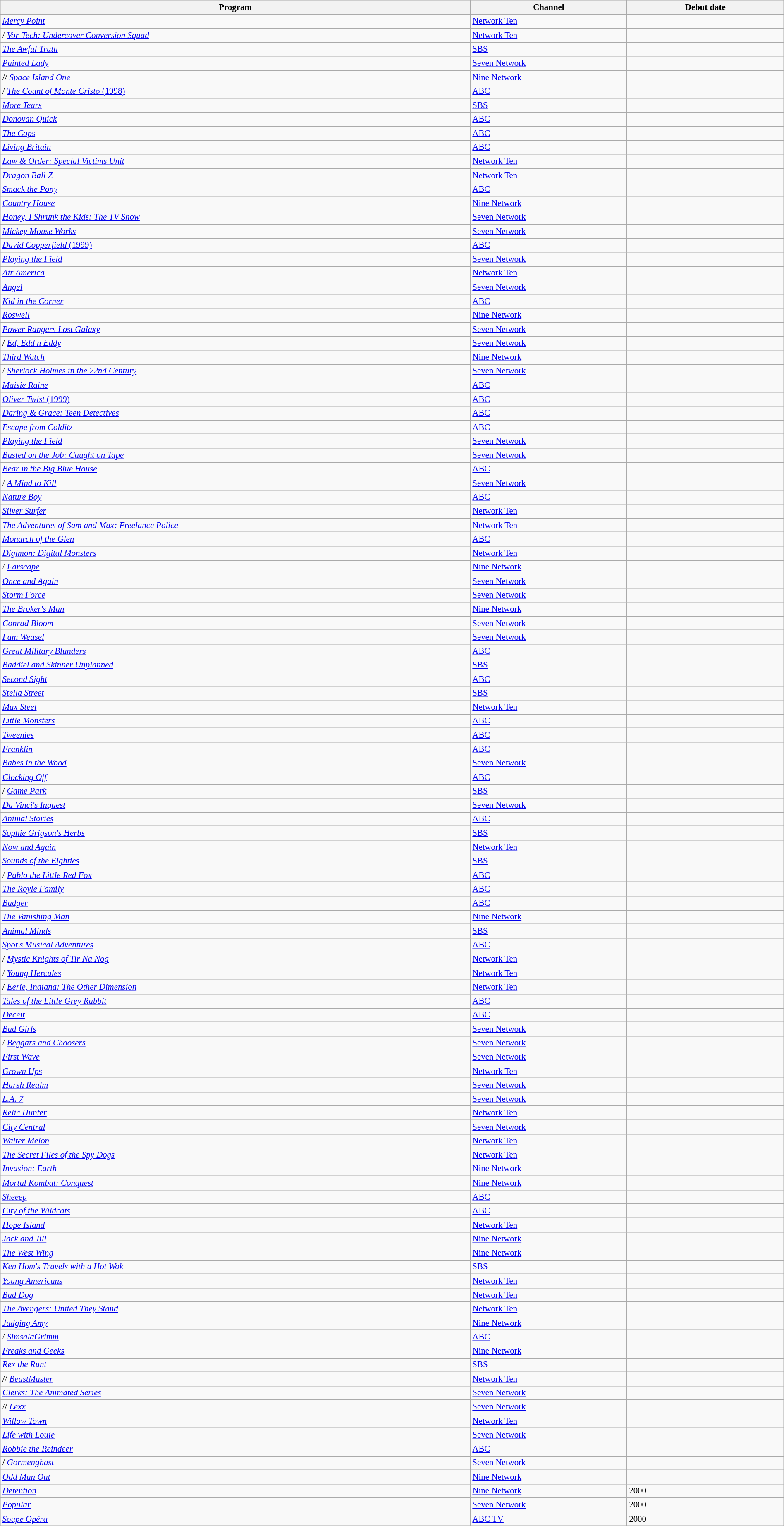<table class="wikitable sortable" width="100%" style="font-size:87%;">
<tr bgcolor="#efefef">
<th width=60%>Program</th>
<th width=20%>Channel</th>
<th width=20%>Debut date</th>
</tr>
<tr>
<td> <em><a href='#'>Mercy Point</a></em></td>
<td><a href='#'>Network Ten</a></td>
<td></td>
</tr>
<tr>
<td>/ <em><a href='#'>Vor-Tech: Undercover Conversion Squad</a></em></td>
<td><a href='#'>Network Ten</a></td>
<td></td>
</tr>
<tr>
<td> <em><a href='#'>The Awful Truth</a></em></td>
<td><a href='#'>SBS</a></td>
<td></td>
</tr>
<tr>
<td> <em><a href='#'>Painted Lady</a></em></td>
<td><a href='#'>Seven Network</a></td>
<td></td>
</tr>
<tr>
<td>// <em><a href='#'>Space Island One</a></em></td>
<td><a href='#'>Nine Network</a></td>
<td></td>
</tr>
<tr>
<td>/ <a href='#'><em>The Count of Monte Cristo</em> (1998)</a></td>
<td><a href='#'>ABC</a></td>
<td></td>
</tr>
<tr>
<td> <em><a href='#'>More Tears</a></em></td>
<td><a href='#'>SBS</a></td>
<td></td>
</tr>
<tr>
<td> <em><a href='#'>Donovan Quick</a></em></td>
<td><a href='#'>ABC</a></td>
<td></td>
</tr>
<tr>
<td> <em><a href='#'>The Cops</a></em></td>
<td><a href='#'>ABC</a></td>
<td></td>
</tr>
<tr>
<td> <em><a href='#'>Living Britain</a></em></td>
<td><a href='#'>ABC</a></td>
<td></td>
</tr>
<tr>
<td> <em><a href='#'>Law & Order: Special Victims Unit</a></em></td>
<td><a href='#'>Network Ten</a></td>
<td></td>
</tr>
<tr>
<td> <em><a href='#'>Dragon Ball Z</a></em></td>
<td><a href='#'>Network Ten</a></td>
<td></td>
</tr>
<tr>
<td> <em><a href='#'>Smack the Pony</a></em></td>
<td><a href='#'>ABC</a></td>
<td></td>
</tr>
<tr>
<td> <em><a href='#'>Country House</a></em></td>
<td><a href='#'>Nine Network</a></td>
<td></td>
</tr>
<tr>
<td> <em><a href='#'>Honey, I Shrunk the Kids: The TV Show</a></em></td>
<td><a href='#'>Seven Network</a></td>
<td></td>
</tr>
<tr>
<td> <em><a href='#'>Mickey Mouse Works</a></em></td>
<td><a href='#'>Seven Network</a></td>
<td></td>
</tr>
<tr>
<td> <a href='#'><em>David Copperfield</em> (1999)</a></td>
<td><a href='#'>ABC</a></td>
<td></td>
</tr>
<tr>
<td> <em><a href='#'>Playing the Field</a></em></td>
<td><a href='#'>Seven Network</a></td>
<td></td>
</tr>
<tr>
<td> <em><a href='#'>Air America</a></em></td>
<td><a href='#'>Network Ten</a></td>
<td></td>
</tr>
<tr>
<td> <em><a href='#'>Angel</a></em></td>
<td><a href='#'>Seven Network</a></td>
<td></td>
</tr>
<tr>
<td> <em><a href='#'>Kid in the Corner</a></em></td>
<td><a href='#'>ABC</a></td>
<td></td>
</tr>
<tr>
<td> <em><a href='#'>Roswell</a></em></td>
<td><a href='#'>Nine Network</a></td>
<td></td>
</tr>
<tr>
<td> <em><a href='#'>Power Rangers Lost Galaxy</a></em></td>
<td><a href='#'>Seven Network</a></td>
<td></td>
</tr>
<tr>
<td>/ <em><a href='#'>Ed, Edd n Eddy</a></em></td>
<td><a href='#'>Seven Network</a></td>
<td></td>
</tr>
<tr>
<td> <em><a href='#'>Third Watch</a></em></td>
<td><a href='#'>Nine Network</a></td>
<td></td>
</tr>
<tr>
<td>/ <em><a href='#'>Sherlock Holmes in the 22nd Century</a></em></td>
<td><a href='#'>Seven Network</a></td>
<td></td>
</tr>
<tr>
<td> <em><a href='#'>Maisie Raine</a></em></td>
<td><a href='#'>ABC</a></td>
<td></td>
</tr>
<tr>
<td> <a href='#'><em>Oliver Twist</em> (1999)</a></td>
<td><a href='#'>ABC</a></td>
<td></td>
</tr>
<tr>
<td> <em><a href='#'>Daring & Grace: Teen Detectives</a></em></td>
<td><a href='#'>ABC</a></td>
<td></td>
</tr>
<tr>
<td> <em><a href='#'>Escape from Colditz</a></em></td>
<td><a href='#'>ABC</a></td>
<td></td>
</tr>
<tr>
<td> <em><a href='#'>Playing the Field</a></em></td>
<td><a href='#'>Seven Network</a></td>
<td></td>
</tr>
<tr>
<td> <em><a href='#'>Busted on the Job: Caught on Tape</a></em></td>
<td><a href='#'>Seven Network</a></td>
<td></td>
</tr>
<tr>
<td> <em><a href='#'>Bear in the Big Blue House</a></em></td>
<td><a href='#'>ABC</a></td>
<td></td>
</tr>
<tr>
<td>/ <em><a href='#'>A Mind to Kill</a></em></td>
<td><a href='#'>Seven Network</a></td>
<td></td>
</tr>
<tr>
<td> <em><a href='#'>Nature Boy</a></em></td>
<td><a href='#'>ABC</a></td>
<td></td>
</tr>
<tr>
<td> <em><a href='#'>Silver Surfer</a></em></td>
<td><a href='#'>Network Ten</a></td>
<td></td>
</tr>
<tr>
<td> <em><a href='#'>The Adventures of Sam and Max: Freelance Police</a></em></td>
<td><a href='#'>Network Ten</a></td>
<td></td>
</tr>
<tr>
<td> <em><a href='#'>Monarch of the Glen</a></em></td>
<td><a href='#'>ABC</a></td>
<td></td>
</tr>
<tr>
<td> <em><a href='#'>Digimon: Digital Monsters</a></em></td>
<td><a href='#'>Network Ten</a></td>
<td></td>
</tr>
<tr>
<td>/ <em><a href='#'>Farscape</a></em></td>
<td><a href='#'>Nine Network</a></td>
<td></td>
</tr>
<tr>
<td> <em><a href='#'>Once and Again</a></em></td>
<td><a href='#'>Seven Network</a></td>
<td></td>
</tr>
<tr>
<td> <em><a href='#'>Storm Force</a></em></td>
<td><a href='#'>Seven Network</a></td>
<td></td>
</tr>
<tr>
<td> <em><a href='#'>The Broker's Man</a></em></td>
<td><a href='#'>Nine Network</a></td>
<td></td>
</tr>
<tr>
<td> <em><a href='#'>Conrad Bloom</a></em></td>
<td><a href='#'>Seven Network</a></td>
<td></td>
</tr>
<tr>
<td> <em><a href='#'>I am Weasel</a></em></td>
<td><a href='#'>Seven Network</a></td>
<td></td>
</tr>
<tr>
<td> <em><a href='#'>Great Military Blunders</a></em></td>
<td><a href='#'>ABC</a></td>
<td></td>
</tr>
<tr>
<td> <em><a href='#'>Baddiel and Skinner Unplanned</a></em></td>
<td><a href='#'>SBS</a></td>
<td></td>
</tr>
<tr>
<td> <em><a href='#'>Second Sight</a></em></td>
<td><a href='#'>ABC</a></td>
<td></td>
</tr>
<tr>
<td> <em><a href='#'>Stella Street</a></em></td>
<td><a href='#'>SBS</a></td>
<td></td>
</tr>
<tr>
<td> <em><a href='#'>Max Steel</a></em></td>
<td><a href='#'>Network Ten</a></td>
<td></td>
</tr>
<tr>
<td> <em><a href='#'>Little Monsters</a></em></td>
<td><a href='#'>ABC</a></td>
<td></td>
</tr>
<tr>
<td> <em><a href='#'>Tweenies</a></em></td>
<td><a href='#'>ABC</a></td>
<td></td>
</tr>
<tr>
<td> <em><a href='#'>Franklin</a></em></td>
<td><a href='#'>ABC</a></td>
<td></td>
</tr>
<tr>
<td> <em><a href='#'>Babes in the Wood</a></em></td>
<td><a href='#'>Seven Network</a></td>
<td></td>
</tr>
<tr>
<td> <em><a href='#'>Clocking Off</a></em></td>
<td><a href='#'>ABC</a></td>
<td></td>
</tr>
<tr>
<td>/ <em><a href='#'>Game Park</a></em></td>
<td><a href='#'>SBS</a></td>
<td></td>
</tr>
<tr>
<td> <em><a href='#'>Da Vinci's Inquest</a></em></td>
<td><a href='#'>Seven Network</a></td>
<td></td>
</tr>
<tr>
<td> <em><a href='#'>Animal Stories</a></em></td>
<td><a href='#'>ABC</a></td>
<td></td>
</tr>
<tr>
<td> <em><a href='#'>Sophie Grigson's Herbs</a></em></td>
<td><a href='#'>SBS</a></td>
<td></td>
</tr>
<tr>
<td> <em><a href='#'>Now and Again</a></em></td>
<td><a href='#'>Network Ten</a></td>
<td></td>
</tr>
<tr>
<td> <em><a href='#'>Sounds of the Eighties</a></em></td>
<td><a href='#'>SBS</a></td>
<td></td>
</tr>
<tr>
<td>/ <em><a href='#'>Pablo the Little Red Fox</a></em></td>
<td><a href='#'>ABC</a></td>
<td></td>
</tr>
<tr>
<td> <em><a href='#'>The Royle Family</a></em></td>
<td><a href='#'>ABC</a></td>
<td></td>
</tr>
<tr>
<td> <em><a href='#'>Badger</a></em></td>
<td><a href='#'>ABC</a></td>
<td></td>
</tr>
<tr>
<td> <em><a href='#'>The Vanishing Man</a></em></td>
<td><a href='#'>Nine Network</a></td>
<td></td>
</tr>
<tr>
<td> <em><a href='#'>Animal Minds</a></em></td>
<td><a href='#'>SBS</a></td>
<td></td>
</tr>
<tr>
<td> <em><a href='#'>Spot's Musical Adventures</a></em></td>
<td><a href='#'>ABC</a></td>
<td></td>
</tr>
<tr>
<td>/ <em><a href='#'>Mystic Knights of Tir Na Nog</a></em></td>
<td><a href='#'>Network Ten</a></td>
<td></td>
</tr>
<tr>
<td>/ <em><a href='#'>Young Hercules</a></em></td>
<td><a href='#'>Network Ten</a></td>
<td></td>
</tr>
<tr>
<td>/ <em><a href='#'>Eerie, Indiana: The Other Dimension</a></em></td>
<td><a href='#'>Network Ten</a></td>
<td></td>
</tr>
<tr>
<td> <em><a href='#'>Tales of the Little Grey Rabbit</a></em></td>
<td><a href='#'>ABC</a></td>
<td></td>
</tr>
<tr>
<td> <em><a href='#'>Deceit</a></em></td>
<td><a href='#'>ABC</a></td>
<td></td>
</tr>
<tr>
<td> <em><a href='#'>Bad Girls</a></em></td>
<td><a href='#'>Seven Network</a></td>
<td></td>
</tr>
<tr>
<td>/ <em><a href='#'>Beggars and Choosers</a></em></td>
<td><a href='#'>Seven Network</a></td>
<td></td>
</tr>
<tr>
<td> <em><a href='#'>First Wave</a></em></td>
<td><a href='#'>Seven Network</a></td>
<td></td>
</tr>
<tr>
<td> <em><a href='#'>Grown Ups</a></em></td>
<td><a href='#'>Network Ten</a></td>
<td></td>
</tr>
<tr>
<td> <em><a href='#'>Harsh Realm</a></em></td>
<td><a href='#'>Seven Network</a></td>
<td></td>
</tr>
<tr>
<td> <em><a href='#'>L.A. 7</a></em></td>
<td><a href='#'>Seven Network</a></td>
<td></td>
</tr>
<tr>
<td> <em><a href='#'>Relic Hunter</a></em></td>
<td><a href='#'>Network Ten</a></td>
<td></td>
</tr>
<tr>
<td> <em><a href='#'>City Central</a></em></td>
<td><a href='#'>Seven Network</a></td>
<td></td>
</tr>
<tr>
<td> <em><a href='#'>Walter Melon</a></em></td>
<td><a href='#'>Network Ten</a></td>
<td></td>
</tr>
<tr>
<td> <em><a href='#'>The Secret Files of the Spy Dogs</a></em></td>
<td><a href='#'>Network Ten</a></td>
<td></td>
</tr>
<tr>
<td> <em><a href='#'>Invasion: Earth</a></em></td>
<td><a href='#'>Nine Network</a></td>
<td></td>
</tr>
<tr>
<td> <em><a href='#'>Mortal Kombat: Conquest</a></em></td>
<td><a href='#'>Nine Network</a></td>
<td></td>
</tr>
<tr>
<td> <em><a href='#'>Sheeep</a></em></td>
<td><a href='#'>ABC</a></td>
<td></td>
</tr>
<tr>
<td> <em><a href='#'>City of the Wildcats</a></em></td>
<td><a href='#'>ABC</a></td>
<td></td>
</tr>
<tr>
<td> <em><a href='#'>Hope Island</a></em></td>
<td><a href='#'>Network Ten</a></td>
<td></td>
</tr>
<tr>
<td> <em><a href='#'>Jack and Jill</a></em></td>
<td><a href='#'>Nine Network</a></td>
<td></td>
</tr>
<tr>
<td> <em><a href='#'>The West Wing</a></em></td>
<td><a href='#'>Nine Network</a></td>
<td></td>
</tr>
<tr>
<td> <em><a href='#'>Ken Hom's Travels with a Hot Wok</a></em></td>
<td><a href='#'>SBS</a></td>
<td></td>
</tr>
<tr>
<td> <em><a href='#'>Young Americans</a></em></td>
<td><a href='#'>Network Ten</a></td>
<td></td>
</tr>
<tr>
<td> <em><a href='#'>Bad Dog</a></em></td>
<td><a href='#'>Network Ten</a></td>
<td></td>
</tr>
<tr>
<td> <em><a href='#'>The Avengers: United They Stand</a></em></td>
<td><a href='#'>Network Ten</a></td>
<td></td>
</tr>
<tr>
<td> <em><a href='#'>Judging Amy</a></em></td>
<td><a href='#'>Nine Network</a></td>
<td></td>
</tr>
<tr>
<td>/ <em><a href='#'>SimsalaGrimm</a></em></td>
<td><a href='#'>ABC</a></td>
<td></td>
</tr>
<tr>
<td> <em><a href='#'>Freaks and Geeks</a></em></td>
<td><a href='#'>Nine Network</a></td>
<td></td>
</tr>
<tr>
<td> <em><a href='#'>Rex the Runt</a></em></td>
<td><a href='#'>SBS</a></td>
<td></td>
</tr>
<tr>
<td>// <em><a href='#'>BeastMaster</a></em></td>
<td><a href='#'>Network Ten</a></td>
<td></td>
</tr>
<tr>
<td> <em><a href='#'>Clerks: The Animated Series</a></em></td>
<td><a href='#'>Seven Network</a></td>
<td></td>
</tr>
<tr>
<td>// <em><a href='#'>Lexx</a></em></td>
<td><a href='#'>Seven Network</a></td>
<td></td>
</tr>
<tr>
<td> <em><a href='#'>Willow Town</a></em></td>
<td><a href='#'>Network Ten</a></td>
<td></td>
</tr>
<tr>
<td> <em><a href='#'>Life with Louie</a></em></td>
<td><a href='#'>Seven Network</a></td>
<td></td>
</tr>
<tr>
<td> <em><a href='#'>Robbie the Reindeer</a></em></td>
<td><a href='#'>ABC</a></td>
<td></td>
</tr>
<tr>
<td>/ <em><a href='#'>Gormenghast</a></em></td>
<td><a href='#'>Seven Network</a></td>
<td></td>
</tr>
<tr>
<td> <em><a href='#'>Odd Man Out</a></em></td>
<td><a href='#'>Nine Network</a></td>
<td></td>
</tr>
<tr>
<td> <em><a href='#'>Detention</a></em></td>
<td><a href='#'>Nine Network</a></td>
<td>2000</td>
</tr>
<tr>
<td> <em><a href='#'>Popular</a></em></td>
<td><a href='#'>Seven Network</a></td>
<td>2000</td>
</tr>
<tr>
<td> <em><a href='#'>Soupe Opéra</a></em></td>
<td><a href='#'>ABC TV</a></td>
<td>2000</td>
</tr>
</table>
